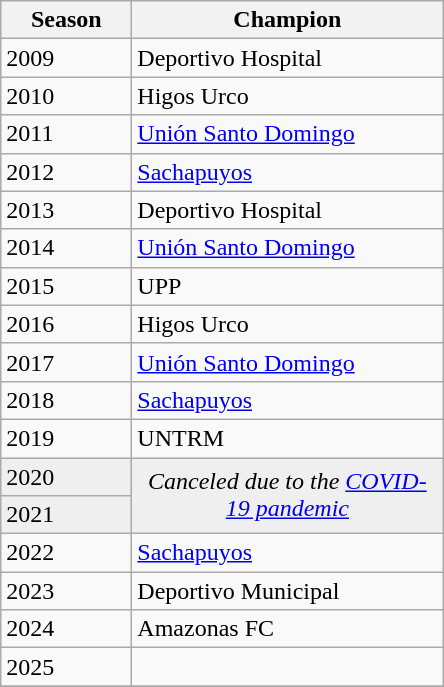<table class="wikitable sortable">
<tr>
<th width=80px>Season</th>
<th width=200px>Champion</th>
</tr>
<tr>
<td>2009</td>
<td>Deportivo Hospital</td>
</tr>
<tr>
<td>2010</td>
<td>Higos Urco</td>
</tr>
<tr>
<td>2011</td>
<td><a href='#'>Unión Santo Domingo</a></td>
</tr>
<tr>
<td>2012</td>
<td><a href='#'>Sachapuyos</a></td>
</tr>
<tr>
<td>2013</td>
<td>Deportivo Hospital</td>
</tr>
<tr>
<td>2014</td>
<td><a href='#'>Unión Santo Domingo</a></td>
</tr>
<tr>
<td>2015</td>
<td>UPP</td>
</tr>
<tr>
<td>2016</td>
<td>Higos Urco</td>
</tr>
<tr>
<td>2017</td>
<td><a href='#'>Unión Santo Domingo</a></td>
</tr>
<tr>
<td>2018</td>
<td><a href='#'>Sachapuyos</a></td>
</tr>
<tr>
<td>2019</td>
<td>UNTRM</td>
</tr>
<tr bgcolor=#efefef>
<td>2020</td>
<td rowspan=2 colspan="2" align=center><em>Canceled due to the <a href='#'>COVID-19 pandemic</a></em></td>
</tr>
<tr bgcolor=#efefef>
<td>2021</td>
</tr>
<tr>
<td>2022</td>
<td><a href='#'>Sachapuyos</a></td>
</tr>
<tr>
<td>2023</td>
<td>Deportivo Municipal</td>
</tr>
<tr>
<td>2024</td>
<td>Amazonas FC</td>
</tr>
<tr>
<td>2025</td>
<td></td>
</tr>
<tr>
</tr>
</table>
